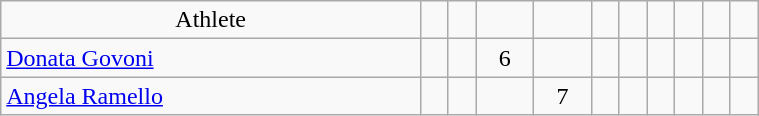<table class="wikitable" style="text-align: center; font-size:100%" width=40%">
<tr>
<td>Athlete</td>
<td></td>
<td></td>
<td></td>
<td></td>
<td></td>
<td></td>
<td></td>
<td></td>
<td></td>
<td></td>
</tr>
<tr>
<td align=left><a href='#'>Donata Govoni</a></td>
<td></td>
<td></td>
<td>6</td>
<td></td>
<td></td>
<td></td>
<td></td>
<td></td>
<td></td>
<td></td>
</tr>
<tr>
<td align=left><a href='#'>Angela Ramello</a></td>
<td></td>
<td></td>
<td></td>
<td>7</td>
<td></td>
<td></td>
<td></td>
<td></td>
<td></td>
<td></td>
</tr>
</table>
